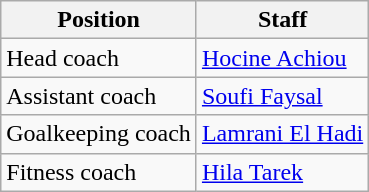<table class=wikitable>
<tr>
<th>Position</th>
<th>Staff</th>
</tr>
<tr>
<td>Head coach</td>
<td><a href='#'>Hocine Achiou</a></td>
</tr>
<tr>
<td>Assistant coach</td>
<td><a href='#'>Soufi Faysal</a></td>
</tr>
<tr>
<td>Goalkeeping coach</td>
<td><a href='#'>Lamrani El Hadi</a></td>
</tr>
<tr>
<td>Fitness coach</td>
<td><a href='#'>Hila Tarek</a></td>
</tr>
</table>
